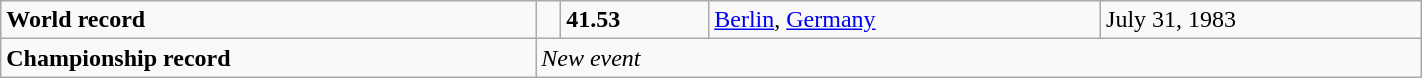<table class="wikitable" width=75%>
<tr>
<td><strong>World record</strong></td>
<td></td>
<td><strong>41.53</strong></td>
<td><a href='#'>Berlin</a>, <a href='#'>Germany</a></td>
<td>July 31, 1983</td>
</tr>
<tr>
<td><strong>Championship record</strong></td>
<td colspan="4"><em>New event</em></td>
</tr>
</table>
